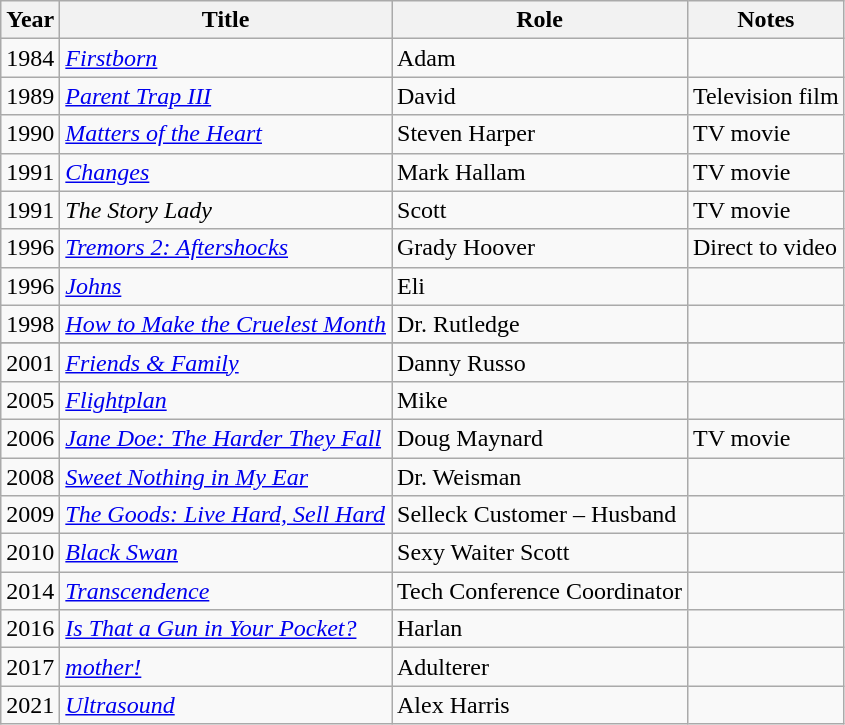<table class="wikitable sortable">
<tr>
<th>Year</th>
<th>Title</th>
<th>Role</th>
<th class="unsortable">Notes</th>
</tr>
<tr>
<td>1984</td>
<td><em><a href='#'>Firstborn</a></em></td>
<td>Adam</td>
<td></td>
</tr>
<tr>
<td>1989</td>
<td><em><a href='#'>Parent Trap III</a></em></td>
<td>David</td>
<td>Television film</td>
</tr>
<tr>
<td>1990</td>
<td><em><a href='#'>Matters of the Heart</a></em></td>
<td>Steven Harper</td>
<td>TV movie</td>
</tr>
<tr>
<td>1991</td>
<td><em><a href='#'>Changes</a></em></td>
<td>Mark Hallam</td>
<td>TV movie</td>
</tr>
<tr>
<td>1991</td>
<td><em>The Story Lady </em></td>
<td>Scott</td>
<td>TV movie</td>
</tr>
<tr>
<td>1996</td>
<td><em><a href='#'>Tremors 2: Aftershocks</a></em></td>
<td>Grady Hoover</td>
<td>Direct to video</td>
</tr>
<tr>
<td>1996</td>
<td><em><a href='#'>Johns</a></em></td>
<td>Eli</td>
<td></td>
</tr>
<tr>
<td>1998</td>
<td><em><a href='#'>How to Make the Cruelest Month </a></em></td>
<td>Dr. Rutledge</td>
<td></td>
</tr>
<tr>
</tr>
<tr>
<td>2001</td>
<td><em><a href='#'>Friends & Family</a></em></td>
<td>Danny Russo</td>
<td></td>
</tr>
<tr>
<td>2005</td>
<td><em><a href='#'>Flightplan</a></em></td>
<td>Mike</td>
<td></td>
</tr>
<tr>
<td>2006</td>
<td><em><a href='#'>Jane Doe: The Harder They Fall</a></em></td>
<td>Doug Maynard</td>
<td>TV movie</td>
</tr>
<tr>
<td>2008</td>
<td><em><a href='#'>Sweet Nothing in My Ear</a></em></td>
<td>Dr. Weisman</td>
<td></td>
</tr>
<tr>
<td>2009</td>
<td><em><a href='#'>The Goods: Live Hard, Sell Hard</a></em></td>
<td>Selleck Customer – Husband</td>
<td></td>
</tr>
<tr>
<td>2010</td>
<td><em><a href='#'>Black Swan</a></em></td>
<td>Sexy Waiter Scott</td>
<td></td>
</tr>
<tr>
<td>2014</td>
<td><em><a href='#'>Transcendence</a></em></td>
<td>Tech Conference Coordinator</td>
<td></td>
</tr>
<tr>
<td>2016</td>
<td><em><a href='#'>Is That a Gun in Your Pocket?</a></em></td>
<td>Harlan</td>
<td></td>
</tr>
<tr>
<td>2017</td>
<td><em><a href='#'>mother!</a></em></td>
<td>Adulterer</td>
<td></td>
</tr>
<tr>
<td>2021</td>
<td><em><a href='#'>Ultrasound</a></em></td>
<td>Alex Harris</td>
<td></td>
</tr>
</table>
